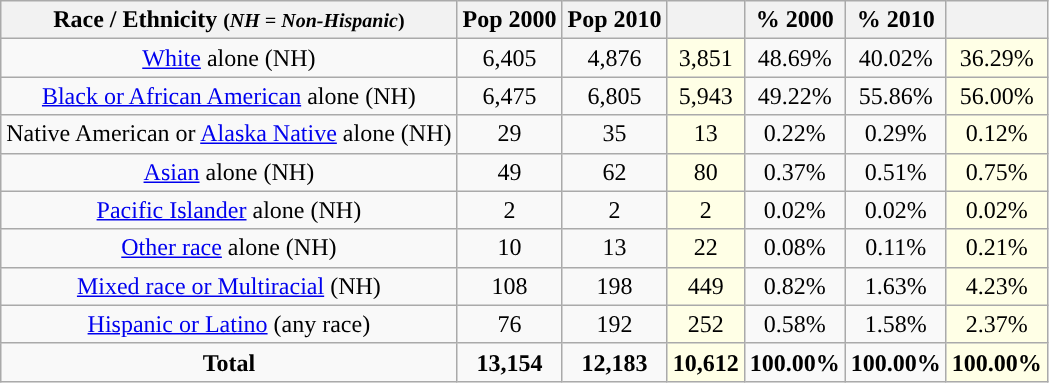<table class="wikitable" style="text-align:center;">
<tr>
<th>Race / Ethnicity <small>(<em>NH = Non-Hispanic</em>)</small></th>
<th>Pop 2000</th>
<th>Pop 2010</th>
<th></th>
<th>% 2000</th>
<th>% 2010</th>
<th></th>
</tr>
<tr>
<td><a href='#'>White</a> alone (NH)</td>
<td>6,405</td>
<td>4,876</td>
<td style='background: #ffffe6;'>3,851</td>
<td>48.69%</td>
<td>40.02%</td>
<td style='background: #ffffe6;'>36.29%</td>
</tr>
<tr>
<td><a href='#'>Black or African American</a> alone (NH)</td>
<td>6,475</td>
<td>6,805</td>
<td style='background: #ffffe6;'>5,943</td>
<td>49.22%</td>
<td>55.86%</td>
<td style='background: #ffffe6;'>56.00%</td>
</tr>
<tr>
<td>Native American or <a href='#'>Alaska Native</a> alone (NH)</td>
<td>29</td>
<td>35</td>
<td style='background: #ffffe6;'>13</td>
<td>0.22%</td>
<td>0.29%</td>
<td style='background: #ffffe6;'>0.12%</td>
</tr>
<tr>
<td><a href='#'>Asian</a> alone (NH)</td>
<td>49</td>
<td>62</td>
<td style='background: #ffffe6;'>80</td>
<td>0.37%</td>
<td>0.51%</td>
<td style='background: #ffffe6;'>0.75%</td>
</tr>
<tr>
<td><a href='#'>Pacific Islander</a> alone (NH)</td>
<td>2</td>
<td>2</td>
<td style='background: #ffffe6;'>2</td>
<td>0.02%</td>
<td>0.02%</td>
<td style='background: #ffffe6;'>0.02%</td>
</tr>
<tr>
<td><a href='#'>Other race</a> alone (NH)</td>
<td>10</td>
<td>13</td>
<td style='background: #ffffe6;'>22</td>
<td>0.08%</td>
<td>0.11%</td>
<td style='background: #ffffe6;'>0.21%</td>
</tr>
<tr>
<td><a href='#'>Mixed race or Multiracial</a> (NH)</td>
<td>108</td>
<td>198</td>
<td style='background: #ffffe6;'>449</td>
<td>0.82%</td>
<td>1.63%</td>
<td style='background: #ffffe6;'>4.23%</td>
</tr>
<tr>
<td><a href='#'>Hispanic or Latino</a> (any race)</td>
<td>76</td>
<td>192</td>
<td style='background: #ffffe6;'>252</td>
<td>0.58%</td>
<td>1.58%</td>
<td style='background: #ffffe6;'>2.37%</td>
</tr>
<tr>
<td><strong>Total</strong></td>
<td><strong>13,154</strong></td>
<td><strong>12,183</strong></td>
<td style='background: #ffffe6;'><strong>10,612</strong></td>
<td><strong>100.00%</strong></td>
<td><strong>100.00%</strong></td>
<td style='background: #ffffe6;'><strong>100.00%</strong></td>
</tr>
</table>
